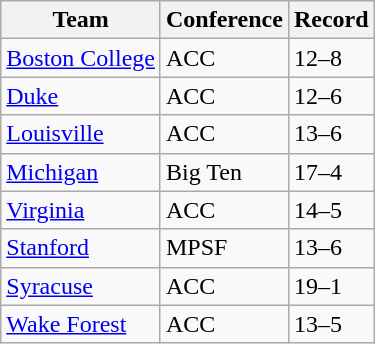<table class="wikitable">
<tr>
<th>Team</th>
<th>Conference</th>
<th>Record</th>
</tr>
<tr>
<td><a href='#'>Boston College</a></td>
<td>ACC</td>
<td>12–8</td>
</tr>
<tr>
<td><a href='#'>Duke</a></td>
<td>ACC</td>
<td>12–6</td>
</tr>
<tr>
<td><a href='#'>Louisville</a></td>
<td>ACC</td>
<td>13–6</td>
</tr>
<tr>
<td><a href='#'>Michigan</a></td>
<td>Big Ten</td>
<td>17–4</td>
</tr>
<tr>
<td><a href='#'>Virginia</a></td>
<td>ACC</td>
<td>14–5</td>
</tr>
<tr>
<td><a href='#'>Stanford</a></td>
<td>MPSF</td>
<td>13–6</td>
</tr>
<tr>
<td><a href='#'>Syracuse</a></td>
<td>ACC</td>
<td>19–1</td>
</tr>
<tr>
<td><a href='#'>Wake Forest</a></td>
<td>ACC</td>
<td>13–5</td>
</tr>
</table>
